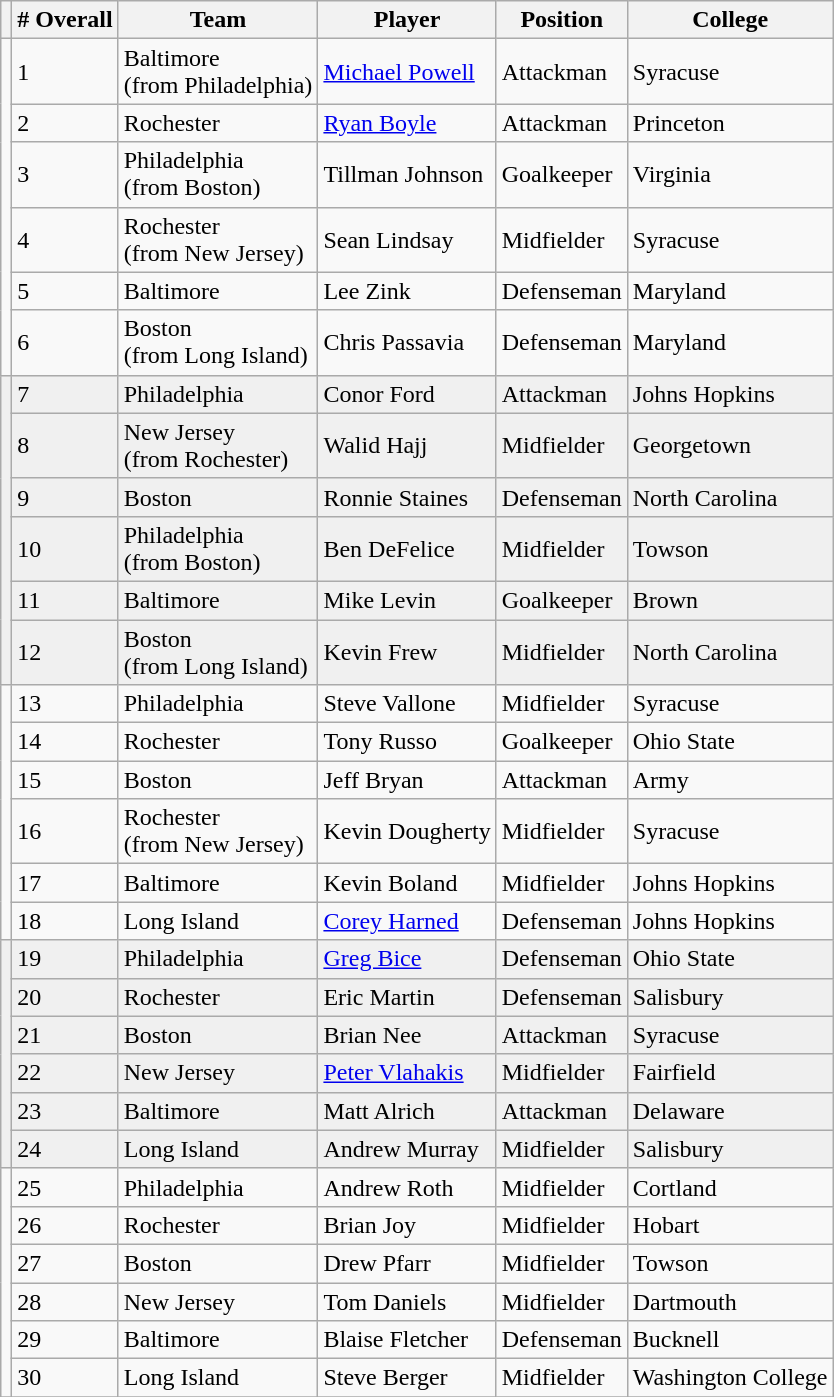<table class= wikitable>
<tr>
<th></th>
<th># Overall</th>
<th>Team</th>
<th>Player</th>
<th>Position</th>
<th>College</th>
</tr>
<tr>
<td rowspan=6></td>
<td>1</td>
<td>Baltimore<br>(from Philadelphia)</td>
<td><a href='#'>Michael Powell</a></td>
<td>Attackman</td>
<td>Syracuse</td>
</tr>
<tr>
<td>2</td>
<td>Rochester</td>
<td><a href='#'>Ryan Boyle</a></td>
<td>Attackman</td>
<td>Princeton</td>
</tr>
<tr>
<td>3</td>
<td>Philadelphia<br>(from Boston)</td>
<td>Tillman Johnson</td>
<td>Goalkeeper</td>
<td>Virginia</td>
</tr>
<tr>
<td>4</td>
<td>Rochester<br>(from New Jersey)</td>
<td>Sean Lindsay</td>
<td>Midfielder</td>
<td>Syracuse</td>
</tr>
<tr>
<td>5</td>
<td>Baltimore</td>
<td>Lee Zink</td>
<td>Defenseman</td>
<td>Maryland</td>
</tr>
<tr>
<td>6</td>
<td>Boston<br>(from Long Island)</td>
<td>Chris Passavia</td>
<td>Defenseman</td>
<td>Maryland</td>
</tr>
<tr bgcolor="#f0f0f0">
<td rowspan=6></td>
<td>7</td>
<td>Philadelphia</td>
<td>Conor Ford</td>
<td>Attackman</td>
<td>Johns Hopkins</td>
</tr>
<tr bgcolor="#f0f0f0">
<td>8</td>
<td>New Jersey<br>(from Rochester)</td>
<td>Walid Hajj</td>
<td>Midfielder</td>
<td>Georgetown</td>
</tr>
<tr bgcolor="#f0f0f0">
<td>9</td>
<td>Boston</td>
<td>Ronnie Staines</td>
<td>Defenseman</td>
<td>North Carolina</td>
</tr>
<tr bgcolor="#f0f0f0">
<td>10</td>
<td>Philadelphia<br>(from Boston)</td>
<td>Ben DeFelice</td>
<td>Midfielder</td>
<td>Towson</td>
</tr>
<tr bgcolor="#f0f0f0">
<td>11</td>
<td>Baltimore</td>
<td>Mike Levin</td>
<td>Goalkeeper</td>
<td>Brown</td>
</tr>
<tr bgcolor="#f0f0f0">
<td>12</td>
<td>Boston<br>(from Long Island)</td>
<td>Kevin Frew</td>
<td>Midfielder</td>
<td>North Carolina</td>
</tr>
<tr>
<td rowspan=6></td>
<td>13</td>
<td>Philadelphia</td>
<td>Steve Vallone</td>
<td>Midfielder</td>
<td>Syracuse</td>
</tr>
<tr>
<td>14</td>
<td>Rochester</td>
<td>Tony Russo</td>
<td>Goalkeeper</td>
<td>Ohio State</td>
</tr>
<tr>
<td>15</td>
<td>Boston</td>
<td>Jeff Bryan</td>
<td>Attackman</td>
<td>Army</td>
</tr>
<tr>
<td>16</td>
<td>Rochester<br>(from New Jersey)</td>
<td>Kevin Dougherty</td>
<td>Midfielder</td>
<td>Syracuse</td>
</tr>
<tr>
<td>17</td>
<td>Baltimore</td>
<td>Kevin Boland</td>
<td>Midfielder</td>
<td>Johns Hopkins</td>
</tr>
<tr>
<td>18</td>
<td>Long Island</td>
<td><a href='#'>Corey Harned</a></td>
<td>Defenseman</td>
<td>Johns Hopkins</td>
</tr>
<tr bgcolor="#f0f0f0">
<td rowspan=6></td>
<td>19</td>
<td>Philadelphia</td>
<td><a href='#'>Greg Bice</a></td>
<td>Defenseman</td>
<td>Ohio State</td>
</tr>
<tr bgcolor="#f0f0f0">
<td>20</td>
<td>Rochester</td>
<td>Eric Martin</td>
<td>Defenseman</td>
<td>Salisbury</td>
</tr>
<tr bgcolor="#f0f0f0">
<td>21</td>
<td>Boston</td>
<td>Brian Nee</td>
<td>Attackman</td>
<td>Syracuse</td>
</tr>
<tr bgcolor="#f0f0f0">
<td>22</td>
<td>New Jersey</td>
<td><a href='#'>Peter Vlahakis</a></td>
<td>Midfielder</td>
<td>Fairfield</td>
</tr>
<tr bgcolor="#f0f0f0">
<td>23</td>
<td>Baltimore</td>
<td>Matt Alrich</td>
<td>Attackman</td>
<td>Delaware</td>
</tr>
<tr bgcolor="#f0f0f0">
<td>24</td>
<td>Long Island</td>
<td>Andrew Murray</td>
<td>Midfielder</td>
<td>Salisbury</td>
</tr>
<tr>
<td rowspan=6></td>
<td>25</td>
<td>Philadelphia</td>
<td>Andrew Roth</td>
<td>Midfielder</td>
<td>Cortland</td>
</tr>
<tr>
<td>26</td>
<td>Rochester</td>
<td>Brian Joy</td>
<td>Midfielder</td>
<td>Hobart</td>
</tr>
<tr>
<td>27</td>
<td>Boston</td>
<td>Drew Pfarr</td>
<td>Midfielder</td>
<td>Towson</td>
</tr>
<tr>
<td>28</td>
<td>New Jersey</td>
<td>Tom Daniels</td>
<td>Midfielder</td>
<td>Dartmouth</td>
</tr>
<tr>
<td>29</td>
<td>Baltimore</td>
<td>Blaise Fletcher</td>
<td>Defenseman</td>
<td>Bucknell</td>
</tr>
<tr>
<td>30</td>
<td>Long Island</td>
<td>Steve Berger</td>
<td>Midfielder</td>
<td>Washington College</td>
</tr>
<tr>
</tr>
</table>
